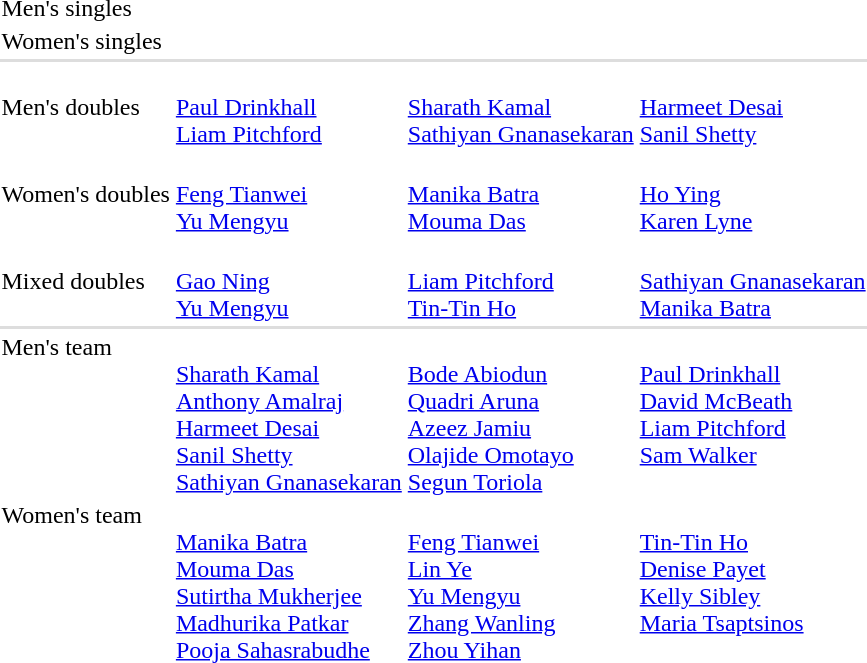<table>
<tr>
<td>Men's singles<br></td>
<td></td>
<td></td>
<td></td>
</tr>
<tr>
<td>Women's singles<br></td>
<td></td>
<td></td>
<td></td>
</tr>
<tr bgcolor=#DDDDDD>
<td colspan=7></td>
</tr>
<tr>
<td>Men's doubles<br></td>
<td><br><a href='#'>Paul Drinkhall</a><br><a href='#'>Liam Pitchford</a></td>
<td><br><a href='#'>Sharath Kamal</a><br><a href='#'>Sathiyan Gnanasekaran</a></td>
<td><br><a href='#'>Harmeet Desai</a><br><a href='#'>Sanil Shetty</a></td>
</tr>
<tr>
<td>Women's doubles<br></td>
<td><br><a href='#'>Feng Tianwei</a><br><a href='#'>Yu Mengyu</a></td>
<td><br><a href='#'>Manika Batra</a><br><a href='#'>Mouma Das</a></td>
<td><br><a href='#'>Ho Ying</a><br><a href='#'>Karen Lyne</a></td>
</tr>
<tr>
<td>Mixed doubles<br></td>
<td><br><a href='#'>Gao Ning</a><br><a href='#'>Yu Mengyu</a></td>
<td><br><a href='#'>Liam Pitchford</a><br><a href='#'>Tin-Tin Ho</a></td>
<td><br><a href='#'>Sathiyan Gnanasekaran</a><br><a href='#'>Manika Batra</a></td>
</tr>
<tr bgcolor=#DDDDDD>
<td colspan=7></td>
</tr>
<tr valign=top>
<td>Men's team<br></td>
<td align="left"><br><a href='#'>Sharath Kamal</a><br><a href='#'>Anthony Amalraj</a><br><a href='#'>Harmeet Desai</a><br><a href='#'>Sanil Shetty</a><br><a href='#'>Sathiyan Gnanasekaran</a></td>
<td align="left"><br><a href='#'>Bode Abiodun</a><br><a href='#'>Quadri Aruna</a><br><a href='#'>Azeez Jamiu</a><br><a href='#'>Olajide Omotayo</a><br><a href='#'>Segun Toriola</a></td>
<td align="left"><br><a href='#'>Paul Drinkhall</a><br><a href='#'>David McBeath</a><br><a href='#'>Liam Pitchford</a><br><a href='#'>Sam Walker</a></td>
</tr>
<tr valign=top>
<td>Women's team<br></td>
<td align="left"><br><a href='#'>Manika Batra</a><br><a href='#'>Mouma Das</a><br><a href='#'>Sutirtha Mukherjee</a><br><a href='#'>Madhurika Patkar</a><br><a href='#'>Pooja Sahasrabudhe</a></td>
<td align="left"><br><a href='#'>Feng Tianwei</a><br><a href='#'>Lin Ye</a><br><a href='#'>Yu Mengyu</a><br><a href='#'>Zhang Wanling</a><br><a href='#'>Zhou Yihan</a></td>
<td align="left"><br><a href='#'>Tin-Tin Ho</a><br><a href='#'>Denise Payet</a><br><a href='#'>Kelly Sibley</a><br><a href='#'>Maria Tsaptsinos</a></td>
</tr>
</table>
